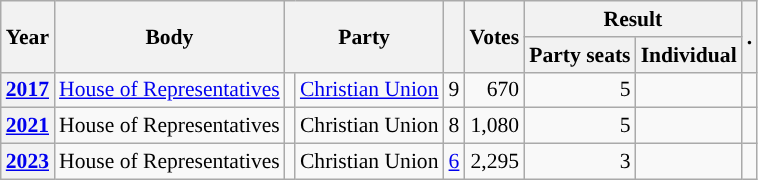<table class="wikitable plainrowheaders sortable" border=2 cellpadding=4 cellspacing=0 style="border: 1px #aaa solid; font-size: 90%; text-align:center;">
<tr>
<th scope="col" rowspan=2>Year</th>
<th scope="col" rowspan=2>Body</th>
<th scope="col" colspan=2 rowspan=2>Party</th>
<th scope="col" rowspan=2></th>
<th scope="col" rowspan=2>Votes</th>
<th scope="colgroup" colspan=2>Result</th>
<th scope="col" rowspan=2 class="unsortable">.</th>
</tr>
<tr>
<th scope="col">Party seats</th>
<th scope="col">Individual</th>
</tr>
<tr>
<th scope="row"><a href='#'>2017</a></th>
<td><a href='#'>House of Representatives</a></td>
<td style="background-color:"></td>
<td><a href='#'>Christian Union</a></td>
<td style=text-align:right>9</td>
<td style=text-align:right>670</td>
<td style=text-align:right>5</td>
<td></td>
<td></td>
</tr>
<tr>
<th scope="row"><a href='#'>2021</a></th>
<td>House of Representatives</td>
<td style="background-color:"></td>
<td>Christian Union</td>
<td style=text-align:right>8</td>
<td style=text-align:right>1,080</td>
<td style=text-align:right>5</td>
<td></td>
<td></td>
</tr>
<tr>
<th scope="row"><a href='#'>2023</a></th>
<td>House of Representatives</td>
<td style="background-color:"></td>
<td>Christian Union</td>
<td style=text-align:right><a href='#'>6</a></td>
<td style=text-align:right>2,295</td>
<td style=text-align:right>3</td>
<td></td>
<td></td>
</tr>
</table>
